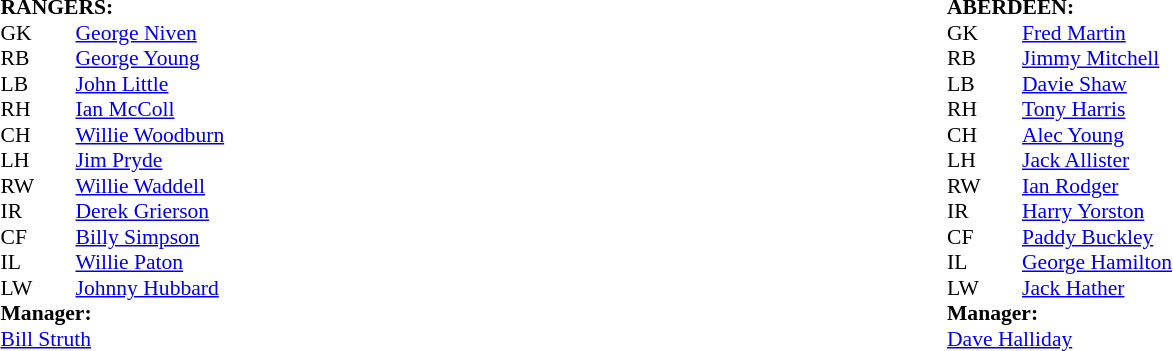<table width="100%">
<tr>
<td valign="top" width="50%"><br><table style="font-size: 90%" cellspacing="0" cellpadding="0">
<tr>
<td colspan="4"><strong>RANGERS:</strong></td>
</tr>
<tr>
<th width="25"></th>
<th width="25"></th>
</tr>
<tr>
<td>GK</td>
<td></td>
<td> <a href='#'>George Niven</a></td>
</tr>
<tr>
<td>RB</td>
<td></td>
<td> <a href='#'>George Young</a></td>
</tr>
<tr>
<td>LB</td>
<td></td>
<td> <a href='#'>John Little</a></td>
</tr>
<tr>
<td>RH</td>
<td></td>
<td> <a href='#'>Ian McColl</a></td>
</tr>
<tr>
<td>CH</td>
<td></td>
<td> <a href='#'>Willie Woodburn</a></td>
</tr>
<tr>
<td>LH</td>
<td></td>
<td> <a href='#'>Jim Pryde</a></td>
</tr>
<tr>
<td>RW</td>
<td></td>
<td> <a href='#'>Willie Waddell</a></td>
</tr>
<tr>
<td>IR</td>
<td></td>
<td> <a href='#'>Derek Grierson</a></td>
</tr>
<tr>
<td>CF</td>
<td></td>
<td> <a href='#'>Billy Simpson</a></td>
</tr>
<tr>
<td>IL</td>
<td></td>
<td> <a href='#'>Willie Paton</a></td>
</tr>
<tr>
<td>LW</td>
<td></td>
<td> <a href='#'>Johnny Hubbard</a></td>
</tr>
<tr>
<td colspan=4><strong>Manager:</strong></td>
</tr>
<tr>
<td colspan="4"> <a href='#'>Bill Struth</a></td>
</tr>
</table>
</td>
<td valign="top" width="50%"><br><table style="font-size: 90%" cellspacing="0" cellpadding="0">
<tr>
<td colspan="4"><strong>ABERDEEN:</strong></td>
</tr>
<tr>
<th width="25"></th>
<th width="25"></th>
</tr>
<tr>
<td>GK</td>
<td></td>
<td> <a href='#'>Fred Martin</a></td>
</tr>
<tr>
<td>RB</td>
<td></td>
<td> <a href='#'>Jimmy Mitchell</a></td>
</tr>
<tr>
<td>LB</td>
<td></td>
<td> <a href='#'>Davie Shaw</a></td>
</tr>
<tr>
<td>RH</td>
<td></td>
<td> <a href='#'>Tony Harris</a></td>
</tr>
<tr>
<td>CH</td>
<td></td>
<td> <a href='#'>Alec Young</a></td>
</tr>
<tr>
<td>LH</td>
<td></td>
<td> <a href='#'>Jack Allister</a></td>
</tr>
<tr>
<td>RW</td>
<td></td>
<td> <a href='#'>Ian Rodger</a></td>
</tr>
<tr>
<td>IR</td>
<td></td>
<td> <a href='#'>Harry Yorston</a></td>
</tr>
<tr>
<td>CF</td>
<td></td>
<td> <a href='#'>Paddy Buckley</a></td>
</tr>
<tr>
<td>IL</td>
<td></td>
<td> <a href='#'>George Hamilton</a></td>
</tr>
<tr>
<td>LW</td>
<td></td>
<td> <a href='#'>Jack Hather</a></td>
</tr>
<tr>
<td colspan=4><strong>Manager:</strong></td>
</tr>
<tr>
<td colspan="4"> <a href='#'>Dave Halliday</a></td>
</tr>
</table>
</td>
</tr>
</table>
